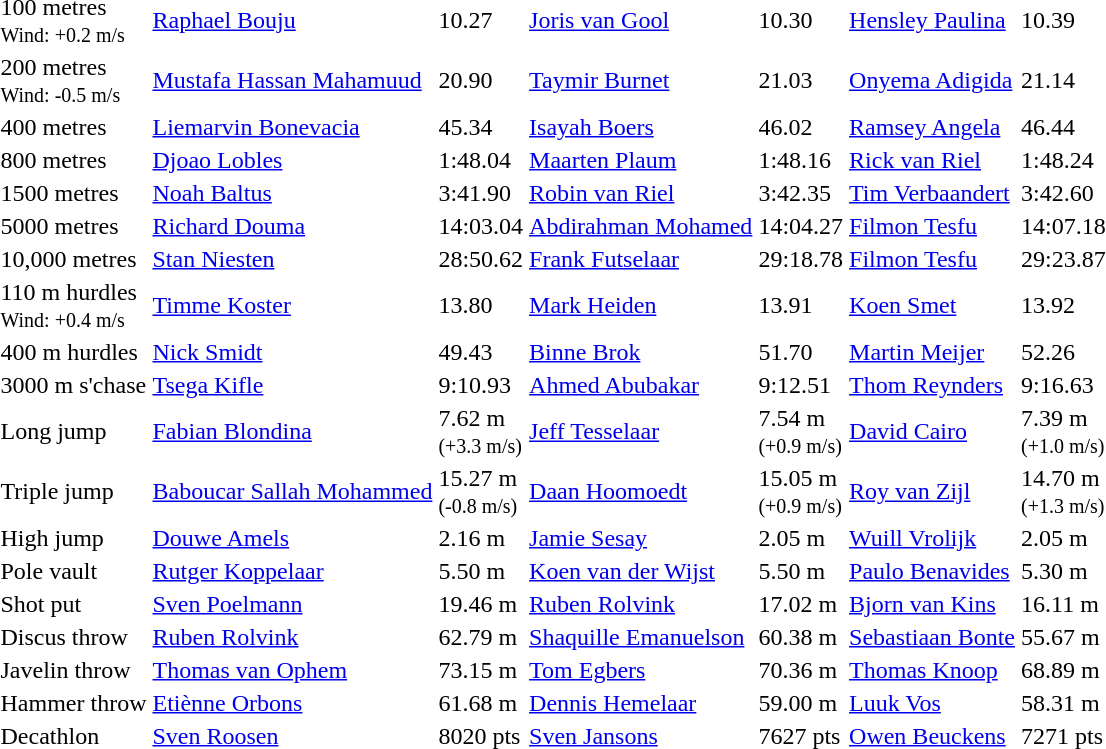<table>
<tr>
<td>100 metres<br><small>Wind: +0.2 m/s</small></td>
<td><a href='#'>Raphael Bouju</a></td>
<td>10.27</td>
<td><a href='#'>Joris van Gool</a></td>
<td>10.30</td>
<td><a href='#'>Hensley Paulina</a></td>
<td>10.39</td>
</tr>
<tr>
<td>200 metres<br><small>Wind: -0.5 m/s</small></td>
<td><a href='#'>Mustafa Hassan Mahamuud</a></td>
<td>20.90</td>
<td><a href='#'>Taymir Burnet</a></td>
<td>21.03</td>
<td><a href='#'>Onyema Adigida</a></td>
<td>21.14</td>
</tr>
<tr>
<td>400 metres</td>
<td><a href='#'>Liemarvin Bonevacia</a></td>
<td>45.34</td>
<td><a href='#'>Isayah Boers</a></td>
<td>46.02</td>
<td><a href='#'>Ramsey Angela</a></td>
<td>46.44</td>
</tr>
<tr>
<td>800 metres</td>
<td><a href='#'>Djoao Lobles</a></td>
<td>1:48.04</td>
<td><a href='#'>Maarten Plaum</a></td>
<td>1:48.16</td>
<td><a href='#'>Rick van Riel</a></td>
<td>1:48.24</td>
</tr>
<tr>
<td>1500 metres</td>
<td><a href='#'>Noah Baltus</a></td>
<td>3:41.90</td>
<td><a href='#'>Robin van Riel</a></td>
<td>3:42.35</td>
<td><a href='#'>Tim Verbaandert</a></td>
<td>3:42.60</td>
</tr>
<tr>
<td>5000 metres</td>
<td><a href='#'>Richard Douma</a></td>
<td>14:03.04</td>
<td><a href='#'>Abdirahman Mohamed</a></td>
<td>14:04.27</td>
<td><a href='#'>Filmon Tesfu</a></td>
<td>14:07.18</td>
</tr>
<tr>
<td>10,000 metres</td>
<td><a href='#'>Stan Niesten</a></td>
<td>28:50.62</td>
<td><a href='#'>Frank Futselaar</a></td>
<td>29:18.78</td>
<td><a href='#'>Filmon Tesfu</a></td>
<td>29:23.87</td>
</tr>
<tr>
<td>110 m hurdles<br><small>Wind: +0.4 m/s</small></td>
<td><a href='#'>Timme Koster</a></td>
<td>13.80</td>
<td><a href='#'>Mark Heiden</a></td>
<td>13.91</td>
<td><a href='#'>Koen Smet</a></td>
<td>13.92</td>
</tr>
<tr>
<td>400 m hurdles</td>
<td><a href='#'>Nick Smidt</a></td>
<td>49.43</td>
<td><a href='#'>Binne Brok</a></td>
<td>51.70</td>
<td><a href='#'>Martin Meijer</a></td>
<td>52.26</td>
</tr>
<tr>
<td>3000 m s'chase</td>
<td><a href='#'>Tsega Kifle</a></td>
<td>9:10.93</td>
<td><a href='#'>Ahmed Abubakar</a></td>
<td>9:12.51</td>
<td><a href='#'>Thom Reynders</a></td>
<td>9:16.63</td>
</tr>
<tr>
<td>Long jump</td>
<td><a href='#'>Fabian Blondina</a></td>
<td>7.62 m<br><small>(+3.3 m/s)</small></td>
<td><a href='#'>Jeff Tesselaar</a></td>
<td>7.54 m<br><small>(+0.9 m/s)</small></td>
<td><a href='#'>David Cairo</a></td>
<td>7.39 m<br><small>(+1.0 m/s)</small></td>
</tr>
<tr>
<td>Triple jump</td>
<td><a href='#'>Baboucar Sallah Mohammed</a></td>
<td>15.27 m<br><small>(-0.8 m/s)</small></td>
<td><a href='#'>Daan Hoomoedt</a></td>
<td>15.05 m<br><small>(+0.9 m/s)</small></td>
<td><a href='#'>Roy van Zijl</a></td>
<td>14.70 m<br><small>(+1.3 m/s)</small></td>
</tr>
<tr>
<td>High jump</td>
<td><a href='#'>Douwe Amels</a></td>
<td>2.16 m</td>
<td><a href='#'>Jamie Sesay</a></td>
<td>2.05 m</td>
<td><a href='#'>Wuill Vrolijk</a></td>
<td>2.05 m</td>
</tr>
<tr>
<td>Pole vault</td>
<td><a href='#'>Rutger Koppelaar</a></td>
<td>5.50 m</td>
<td><a href='#'>Koen van der Wijst</a></td>
<td>5.50 m</td>
<td><a href='#'>Paulo Benavides</a></td>
<td>5.30 m</td>
</tr>
<tr>
<td>Shot put</td>
<td><a href='#'>Sven Poelmann</a></td>
<td>19.46 m</td>
<td><a href='#'>Ruben Rolvink</a></td>
<td>17.02 m</td>
<td><a href='#'>Bjorn van Kins</a></td>
<td>16.11 m</td>
</tr>
<tr>
<td>Discus throw</td>
<td><a href='#'>Ruben Rolvink</a></td>
<td>62.79 m</td>
<td><a href='#'>Shaquille Emanuelson</a></td>
<td>60.38 m</td>
<td><a href='#'>Sebastiaan Bonte</a></td>
<td>55.67 m</td>
</tr>
<tr>
<td>Javelin throw</td>
<td><a href='#'>Thomas van Ophem</a></td>
<td>73.15 m</td>
<td><a href='#'>Tom Egbers</a></td>
<td>70.36 m</td>
<td><a href='#'>Thomas Knoop</a></td>
<td>68.89 m</td>
</tr>
<tr>
<td>Hammer throw</td>
<td><a href='#'>Etiènne Orbons</a></td>
<td>61.68 m</td>
<td><a href='#'>Dennis Hemelaar</a></td>
<td>59.00 m</td>
<td><a href='#'>Luuk Vos</a></td>
<td>58.31 m</td>
</tr>
<tr>
<td>Decathlon</td>
<td><a href='#'>Sven Roosen</a></td>
<td>8020 pts</td>
<td><a href='#'>Sven Jansons</a></td>
<td>7627 pts</td>
<td><a href='#'>Owen Beuckens</a></td>
<td>7271 pts</td>
</tr>
</table>
